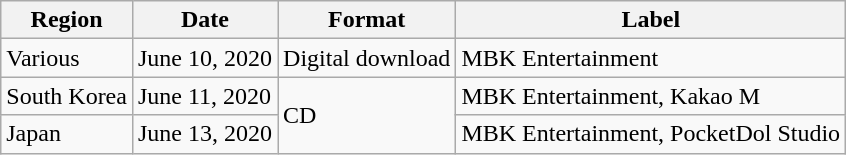<table class="wikitable">
<tr>
<th>Region</th>
<th>Date</th>
<th>Format</th>
<th>Label</th>
</tr>
<tr>
<td>Various</td>
<td>June 10, 2020</td>
<td>Digital download</td>
<td>MBK Entertainment</td>
</tr>
<tr>
<td>South Korea</td>
<td>June 11, 2020</td>
<td rowspan="2">CD</td>
<td>MBK Entertainment, Kakao M</td>
</tr>
<tr>
<td>Japan</td>
<td>June 13, 2020</td>
<td>MBK Entertainment, PocketDol Studio</td>
</tr>
</table>
